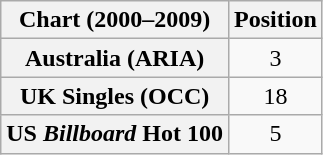<table class="wikitable sortable plainrowheaders" style="text-align:center">
<tr>
<th scope="col">Chart (2000–2009)</th>
<th scope="col">Position</th>
</tr>
<tr>
<th scope="row">Australia (ARIA)</th>
<td>3</td>
</tr>
<tr>
<th scope="row">UK Singles (OCC)</th>
<td>18</td>
</tr>
<tr>
<th scope="row">US <em>Billboard</em> Hot 100</th>
<td>5</td>
</tr>
</table>
